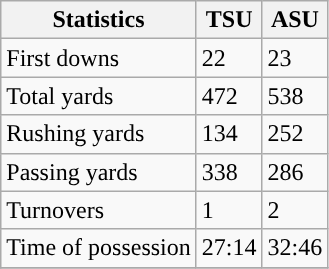<table class="wikitable">
<tr>
<th>Statistics</th>
<th>TSU</th>
<th>ASU</th>
</tr>
<tr>
<td>First downs</td>
<td>22</td>
<td>23</td>
</tr>
<tr>
<td>Total yards</td>
<td>472</td>
<td>538</td>
</tr>
<tr>
<td>Rushing yards</td>
<td>134</td>
<td>252</td>
</tr>
<tr>
<td>Passing yards</td>
<td>338</td>
<td>286</td>
</tr>
<tr>
<td>Turnovers</td>
<td>1</td>
<td>2</td>
</tr>
<tr>
<td>Time of possession</td>
<td>27:14</td>
<td>32:46</td>
</tr>
<tr>
</tr>
</table>
